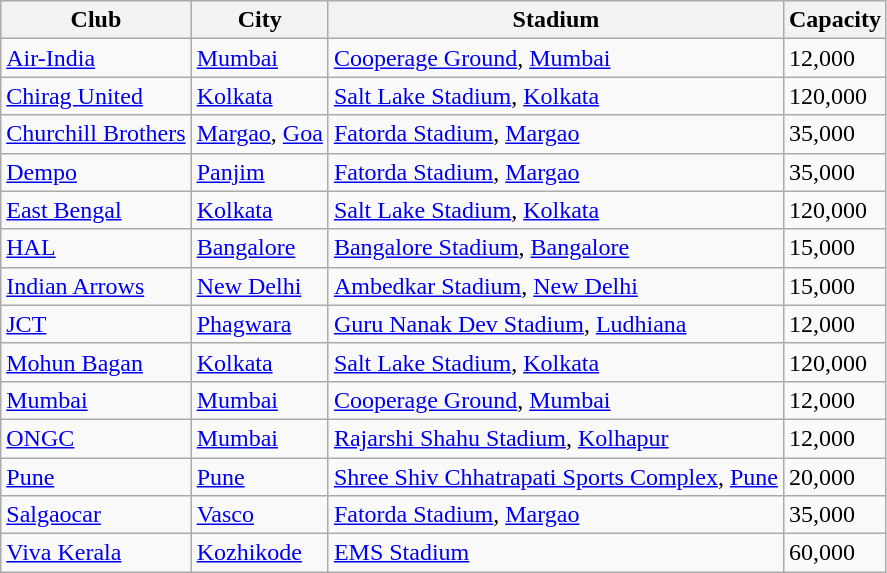<table class="wikitable sortable">
<tr>
<th>Club</th>
<th>City</th>
<th>Stadium</th>
<th>Capacity</th>
</tr>
<tr>
<td><a href='#'>Air-India</a></td>
<td><a href='#'>Mumbai</a></td>
<td><a href='#'>Cooperage Ground</a>, <a href='#'>Mumbai</a></td>
<td>12,000</td>
</tr>
<tr>
<td><a href='#'>Chirag United</a></td>
<td><a href='#'>Kolkata</a></td>
<td><a href='#'>Salt Lake Stadium</a>, <a href='#'>Kolkata</a></td>
<td>120,000</td>
</tr>
<tr>
<td><a href='#'>Churchill Brothers</a></td>
<td><a href='#'>Margao</a>, <a href='#'>Goa</a></td>
<td><a href='#'>Fatorda Stadium</a>, <a href='#'>Margao</a></td>
<td>35,000</td>
</tr>
<tr>
<td><a href='#'>Dempo</a></td>
<td><a href='#'>Panjim</a></td>
<td><a href='#'>Fatorda Stadium</a>, <a href='#'>Margao</a></td>
<td>35,000</td>
</tr>
<tr>
<td><a href='#'>East Bengal</a></td>
<td><a href='#'>Kolkata</a></td>
<td><a href='#'>Salt Lake Stadium</a>, <a href='#'>Kolkata</a></td>
<td>120,000</td>
</tr>
<tr>
<td><a href='#'>HAL</a></td>
<td><a href='#'>Bangalore</a></td>
<td><a href='#'>Bangalore Stadium</a>, <a href='#'>Bangalore</a></td>
<td>15,000</td>
</tr>
<tr>
<td><a href='#'>Indian Arrows</a></td>
<td><a href='#'>New Delhi</a></td>
<td><a href='#'>Ambedkar Stadium</a>, <a href='#'>New Delhi</a></td>
<td>15,000</td>
</tr>
<tr>
<td><a href='#'>JCT</a></td>
<td><a href='#'>Phagwara</a></td>
<td><a href='#'>Guru Nanak Dev Stadium</a>, <a href='#'>Ludhiana</a></td>
<td>12,000</td>
</tr>
<tr>
<td><a href='#'>Mohun Bagan</a></td>
<td><a href='#'>Kolkata</a></td>
<td><a href='#'>Salt Lake Stadium</a>, <a href='#'>Kolkata</a></td>
<td>120,000</td>
</tr>
<tr>
<td><a href='#'>Mumbai</a></td>
<td><a href='#'>Mumbai</a></td>
<td><a href='#'>Cooperage Ground</a>, <a href='#'>Mumbai</a></td>
<td>12,000</td>
</tr>
<tr>
<td><a href='#'>ONGC</a></td>
<td><a href='#'>Mumbai</a></td>
<td><a href='#'>Rajarshi Shahu Stadium</a>, <a href='#'>Kolhapur</a></td>
<td>12,000</td>
</tr>
<tr>
<td><a href='#'>Pune</a></td>
<td><a href='#'>Pune</a></td>
<td><a href='#'>Shree Shiv Chhatrapati Sports Complex</a>, <a href='#'>Pune</a></td>
<td>20,000</td>
</tr>
<tr>
<td><a href='#'>Salgaocar</a></td>
<td><a href='#'>Vasco</a></td>
<td><a href='#'>Fatorda Stadium</a>, <a href='#'>Margao</a></td>
<td>35,000</td>
</tr>
<tr>
<td><a href='#'>Viva Kerala</a></td>
<td><a href='#'>Kozhikode</a></td>
<td><a href='#'>EMS Stadium</a></td>
<td>60,000</td>
</tr>
</table>
